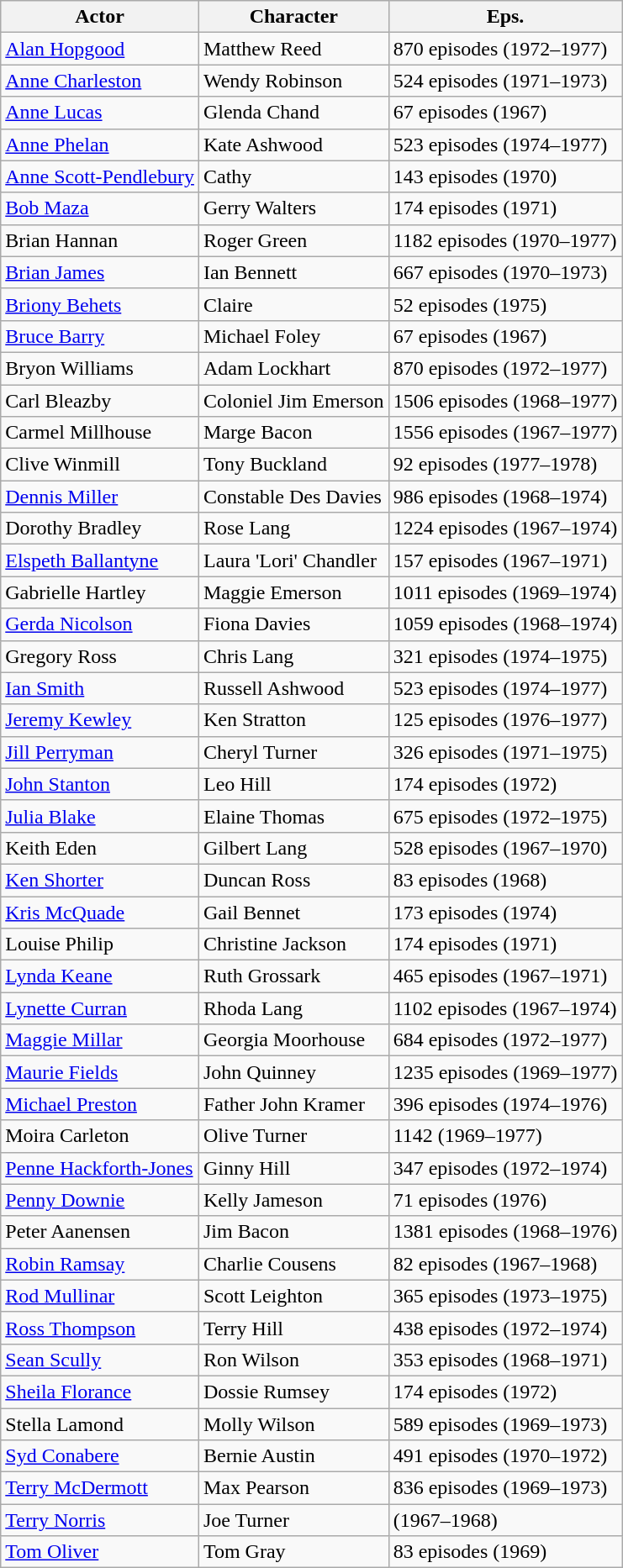<table class="wikitable">
<tr>
<th>Actor</th>
<th>Character</th>
<th>Eps.</th>
</tr>
<tr>
<td><a href='#'>Alan Hopgood</a></td>
<td>Matthew Reed</td>
<td>870 episodes (1972–1977)</td>
</tr>
<tr>
<td><a href='#'>Anne Charleston</a></td>
<td>Wendy Robinson</td>
<td>524 episodes (1971–1973)</td>
</tr>
<tr>
<td><a href='#'>Anne Lucas</a> </td>
<td>Glenda Chand</td>
<td>67 episodes (1967)</td>
</tr>
<tr>
<td><a href='#'>Anne Phelan</a></td>
<td>Kate Ashwood</td>
<td>523 episodes (1974–1977)</td>
</tr>
<tr>
<td><a href='#'>Anne Scott-Pendlebury</a></td>
<td>Cathy</td>
<td>143 episodes (1970)</td>
</tr>
<tr>
<td><a href='#'>Bob Maza</a></td>
<td>Gerry Walters</td>
<td>174 episodes (1971)</td>
</tr>
<tr>
<td>Brian Hannan</td>
<td>Roger Green</td>
<td>1182 episodes (1970–1977)</td>
</tr>
<tr>
<td><a href='#'>Brian James</a> </td>
<td>Ian Bennett</td>
<td>667 episodes (1970–1973)</td>
</tr>
<tr>
<td><a href='#'>Briony Behets</a></td>
<td>Claire</td>
<td>52 episodes (1975)</td>
</tr>
<tr>
<td><a href='#'>Bruce Barry</a></td>
<td>Michael Foley</td>
<td>67 episodes (1967)</td>
</tr>
<tr>
<td>Bryon Williams</td>
<td>Adam Lockhart</td>
<td>870 episodes (1972–1977)</td>
</tr>
<tr>
<td>Carl Bleazby </td>
<td>Coloniel Jim Emerson</td>
<td>1506 episodes (1968–1977)</td>
</tr>
<tr>
<td>Carmel Millhouse</td>
<td>Marge Bacon</td>
<td>1556 episodes (1967–1977)</td>
</tr>
<tr>
<td>Clive Winmill</td>
<td>Tony Buckland</td>
<td>92 episodes (1977–1978)</td>
</tr>
<tr>
<td><a href='#'>Dennis Miller</a></td>
<td>Constable Des Davies</td>
<td>986 episodes (1968–1974)</td>
</tr>
<tr>
<td>Dorothy Bradley </td>
<td>Rose Lang</td>
<td>1224 episodes (1967–1974)</td>
</tr>
<tr>
<td><a href='#'>Elspeth Ballantyne</a></td>
<td>Laura 'Lori' Chandler</td>
<td>157 episodes (1967–1971)</td>
</tr>
<tr>
<td>Gabrielle Hartley</td>
<td>Maggie Emerson</td>
<td>1011 episodes (1969–1974)</td>
</tr>
<tr>
<td><a href='#'>Gerda Nicolson</a></td>
<td>Fiona Davies</td>
<td>1059 episodes (1968–1974)</td>
</tr>
<tr>
<td>Gregory Ross</td>
<td>Chris Lang</td>
<td>321 episodes (1974–1975)</td>
</tr>
<tr>
<td><a href='#'>Ian Smith</a></td>
<td>Russell Ashwood</td>
<td>523 episodes (1974–1977)</td>
</tr>
<tr>
<td><a href='#'>Jeremy Kewley</a></td>
<td>Ken Stratton</td>
<td>125 episodes (1976–1977)</td>
</tr>
<tr>
<td><a href='#'>Jill Perryman</a></td>
<td>Cheryl Turner</td>
<td>326 episodes (1971–1975)</td>
</tr>
<tr>
<td><a href='#'>John Stanton</a> </td>
<td>Leo Hill</td>
<td>174 episodes (1972)</td>
</tr>
<tr>
<td><a href='#'>Julia Blake</a></td>
<td>Elaine Thomas</td>
<td>675 episodes (1972–1975)</td>
</tr>
<tr>
<td>Keith Eden</td>
<td>Gilbert Lang</td>
<td>528 episodes (1967–1970)</td>
</tr>
<tr>
<td><a href='#'>Ken Shorter</a></td>
<td>Duncan Ross</td>
<td>83 episodes (1968)</td>
</tr>
<tr>
<td><a href='#'>Kris McQuade</a> </td>
<td>Gail Bennet</td>
<td>173 episodes (1974)</td>
</tr>
<tr>
<td>Louise Philip</td>
<td>Christine Jackson</td>
<td>174 episodes (1971)</td>
</tr>
<tr>
<td><a href='#'>Lynda Keane</a></td>
<td>Ruth Grossark</td>
<td>465 episodes (1967–1971)</td>
</tr>
<tr>
<td><a href='#'>Lynette Curran</a></td>
<td>Rhoda Lang</td>
<td>1102 episodes (1967–1974)</td>
</tr>
<tr>
<td><a href='#'>Maggie Millar</a></td>
<td>Georgia Moorhouse</td>
<td>684 episodes (1972–1977)</td>
</tr>
<tr>
<td><a href='#'>Maurie Fields</a></td>
<td>John Quinney</td>
<td>1235 episodes (1969–1977)</td>
</tr>
<tr>
<td><a href='#'>Michael Preston</a></td>
<td>Father John Kramer</td>
<td>396 episodes (1974–1976)</td>
</tr>
<tr>
<td>Moira Carleton</td>
<td>Olive Turner</td>
<td>1142 (1969–1977)</td>
</tr>
<tr>
<td><a href='#'>Penne Hackforth-Jones</a></td>
<td>Ginny Hill</td>
<td>347 episodes (1972–1974)</td>
</tr>
<tr>
<td><a href='#'>Penny Downie</a></td>
<td>Kelly Jameson</td>
<td>71 episodes (1976)</td>
</tr>
<tr>
<td>Peter Aanensen</td>
<td>Jim Bacon</td>
<td>1381 episodes (1968–1976)</td>
</tr>
<tr>
<td><a href='#'>Robin Ramsay</a></td>
<td>Charlie Cousens</td>
<td>82 episodes (1967–1968)</td>
</tr>
<tr>
<td><a href='#'>Rod Mullinar</a></td>
<td>Scott Leighton</td>
<td>365 episodes (1973–1975)</td>
</tr>
<tr>
<td><a href='#'>Ross Thompson</a></td>
<td>Terry Hill</td>
<td>438 episodes (1972–1974)</td>
</tr>
<tr>
<td><a href='#'>Sean Scully</a></td>
<td>Ron Wilson</td>
<td>353 episodes (1968–1971)</td>
</tr>
<tr>
<td><a href='#'>Sheila Florance</a></td>
<td>Dossie Rumsey</td>
<td>174 episodes (1972)</td>
</tr>
<tr>
<td>Stella Lamond</td>
<td>Molly Wilson</td>
<td>589 episodes (1969–1973)</td>
</tr>
<tr>
<td><a href='#'>Syd Conabere</a></td>
<td>Bernie Austin</td>
<td>491 episodes (1970–1972)</td>
</tr>
<tr>
<td><a href='#'>Terry McDermott</a></td>
<td>Max Pearson</td>
<td>836 episodes (1969–1973)</td>
</tr>
<tr>
<td><a href='#'>Terry Norris</a></td>
<td>Joe Turner</td>
<td>(1967–1968)</td>
</tr>
<tr>
<td><a href='#'>Tom Oliver</a></td>
<td>Tom Gray</td>
<td>83 episodes (1969)</td>
</tr>
</table>
